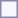<table style="border:1px solid #8888aa; background-color:#f7f8ff; padding:5px; font-size:95%; margin: 0px 12px 12px 0px;">
</table>
